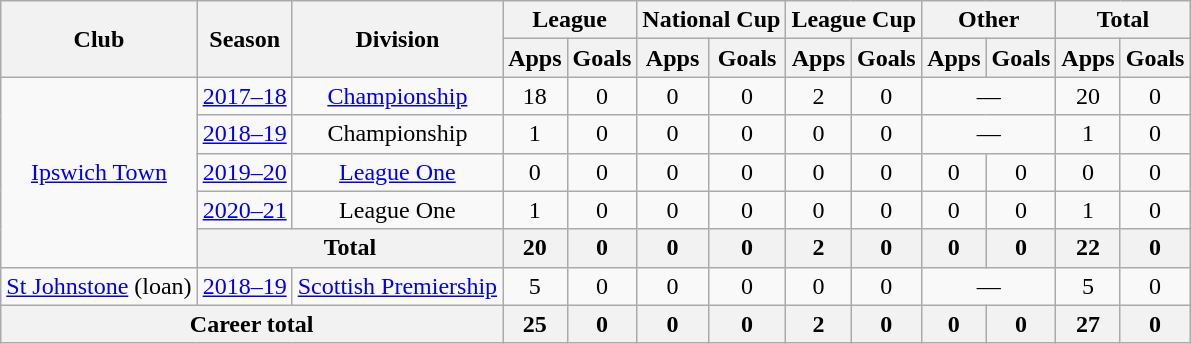<table class="wikitable" style="text-align:center">
<tr>
<th rowspan="2">Club</th>
<th rowspan="2">Season</th>
<th rowspan="2">Division</th>
<th colspan="2">League</th>
<th colspan="2">National Cup</th>
<th colspan="2">League Cup</th>
<th colspan="2">Other</th>
<th colspan="2">Total</th>
</tr>
<tr>
<th>Apps</th>
<th>Goals</th>
<th>Apps</th>
<th>Goals</th>
<th>Apps</th>
<th>Goals</th>
<th>Apps</th>
<th>Goals</th>
<th>Apps</th>
<th>Goals</th>
</tr>
<tr>
<td rowspan="5"><a href='#'>Ipswich Town</a></td>
<td><a href='#'>2017–18</a></td>
<td><a href='#'>Championship</a></td>
<td>18</td>
<td>0</td>
<td>0</td>
<td>0</td>
<td>2</td>
<td>0</td>
<td colspan="2">—</td>
<td>20</td>
<td>0</td>
</tr>
<tr>
<td><a href='#'>2018–19</a></td>
<td>Championship</td>
<td>1</td>
<td>0</td>
<td>0</td>
<td>0</td>
<td>0</td>
<td>0</td>
<td colspan="2">—</td>
<td>1</td>
<td>0</td>
</tr>
<tr>
<td><a href='#'>2019–20</a></td>
<td><a href='#'>League One</a></td>
<td>0</td>
<td>0</td>
<td>0</td>
<td>0</td>
<td>0</td>
<td>0</td>
<td>0</td>
<td>0</td>
<td>0</td>
<td>0</td>
</tr>
<tr>
<td><a href='#'>2020–21</a></td>
<td>League One</td>
<td>1</td>
<td>0</td>
<td>0</td>
<td>0</td>
<td>0</td>
<td>0</td>
<td>0</td>
<td>0</td>
<td>1</td>
<td>0</td>
</tr>
<tr>
<th colspan="2">Total</th>
<th>20</th>
<th>0</th>
<th>0</th>
<th>0</th>
<th>2</th>
<th>0</th>
<th>0</th>
<th>0</th>
<th>22</th>
<th>0</th>
</tr>
<tr>
<td><a href='#'>St Johnstone</a> (loan)</td>
<td><a href='#'>2018–19</a></td>
<td><a href='#'>Scottish Premiership</a></td>
<td>5</td>
<td>0</td>
<td>0</td>
<td>0</td>
<td>0</td>
<td>0</td>
<td colspan="2">—</td>
<td>5</td>
<td>0</td>
</tr>
<tr>
<th colspan="3">Career total</th>
<th>25</th>
<th>0</th>
<th>0</th>
<th>0</th>
<th>2</th>
<th>0</th>
<th>0</th>
<th>0</th>
<th>27</th>
<th>0</th>
</tr>
</table>
